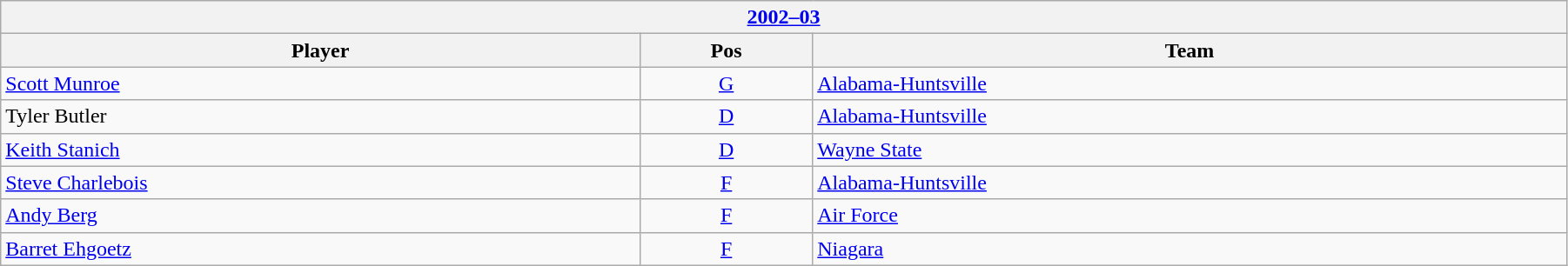<table class="wikitable" width=95%>
<tr>
<th colspan=3><a href='#'>2002–03</a></th>
</tr>
<tr>
<th>Player</th>
<th>Pos</th>
<th>Team</th>
</tr>
<tr>
<td><a href='#'>Scott Munroe</a></td>
<td style="text-align:center;"><a href='#'>G</a></td>
<td><a href='#'>Alabama-Huntsville</a></td>
</tr>
<tr>
<td>Tyler Butler</td>
<td style="text-align:center;"><a href='#'>D</a></td>
<td><a href='#'>Alabama-Huntsville</a></td>
</tr>
<tr>
<td><a href='#'>Keith Stanich</a></td>
<td style="text-align:center;"><a href='#'>D</a></td>
<td><a href='#'>Wayne State</a></td>
</tr>
<tr>
<td><a href='#'>Steve Charlebois</a></td>
<td style="text-align:center;"><a href='#'>F</a></td>
<td><a href='#'>Alabama-Huntsville</a></td>
</tr>
<tr>
<td><a href='#'>Andy Berg</a></td>
<td style="text-align:center;"><a href='#'>F</a></td>
<td><a href='#'>Air Force</a></td>
</tr>
<tr>
<td><a href='#'>Barret Ehgoetz</a></td>
<td style="text-align:center;"><a href='#'>F</a></td>
<td><a href='#'>Niagara</a></td>
</tr>
</table>
